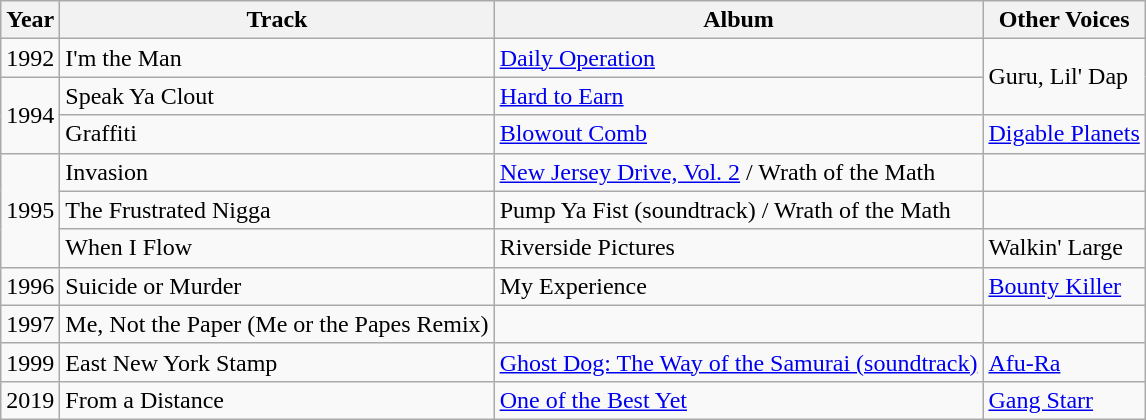<table class="wikitable">
<tr>
<th>Year</th>
<th>Track</th>
<th>Album</th>
<th>Other Voices</th>
</tr>
<tr>
<td>1992</td>
<td>I'm the Man</td>
<td><a href='#'>Daily Operation</a></td>
<td rowspan="2">Guru, Lil' Dap</td>
</tr>
<tr>
<td rowspan="2">1994</td>
<td>Speak Ya Clout</td>
<td><a href='#'>Hard to Earn</a></td>
</tr>
<tr>
<td>Graffiti</td>
<td><a href='#'>Blowout Comb</a></td>
<td><a href='#'>Digable Planets</a></td>
</tr>
<tr>
<td rowspan="3">1995</td>
<td>Invasion</td>
<td><a href='#'>New Jersey Drive, Vol. 2</a> / Wrath of the Math</td>
<td></td>
</tr>
<tr>
<td>The Frustrated Nigga</td>
<td>Pump Ya Fist (soundtrack) / Wrath of the Math</td>
<td></td>
</tr>
<tr>
<td>When I Flow</td>
<td>Riverside Pictures</td>
<td>Walkin' Large</td>
</tr>
<tr>
<td>1996</td>
<td>Suicide or Murder</td>
<td>My Experience</td>
<td><a href='#'>Bounty Killer</a></td>
</tr>
<tr>
<td>1997</td>
<td>Me, Not the Paper (Me or the Papes Remix)</td>
<td></td>
<td></td>
</tr>
<tr>
<td>1999</td>
<td>East New York Stamp</td>
<td><a href='#'>Ghost Dog: The Way of the Samurai (soundtrack)</a></td>
<td><a href='#'>Afu-Ra</a></td>
</tr>
<tr>
<td>2019</td>
<td>From a Distance</td>
<td><a href='#'>One of the Best Yet</a></td>
<td><a href='#'>Gang Starr</a></td>
</tr>
</table>
